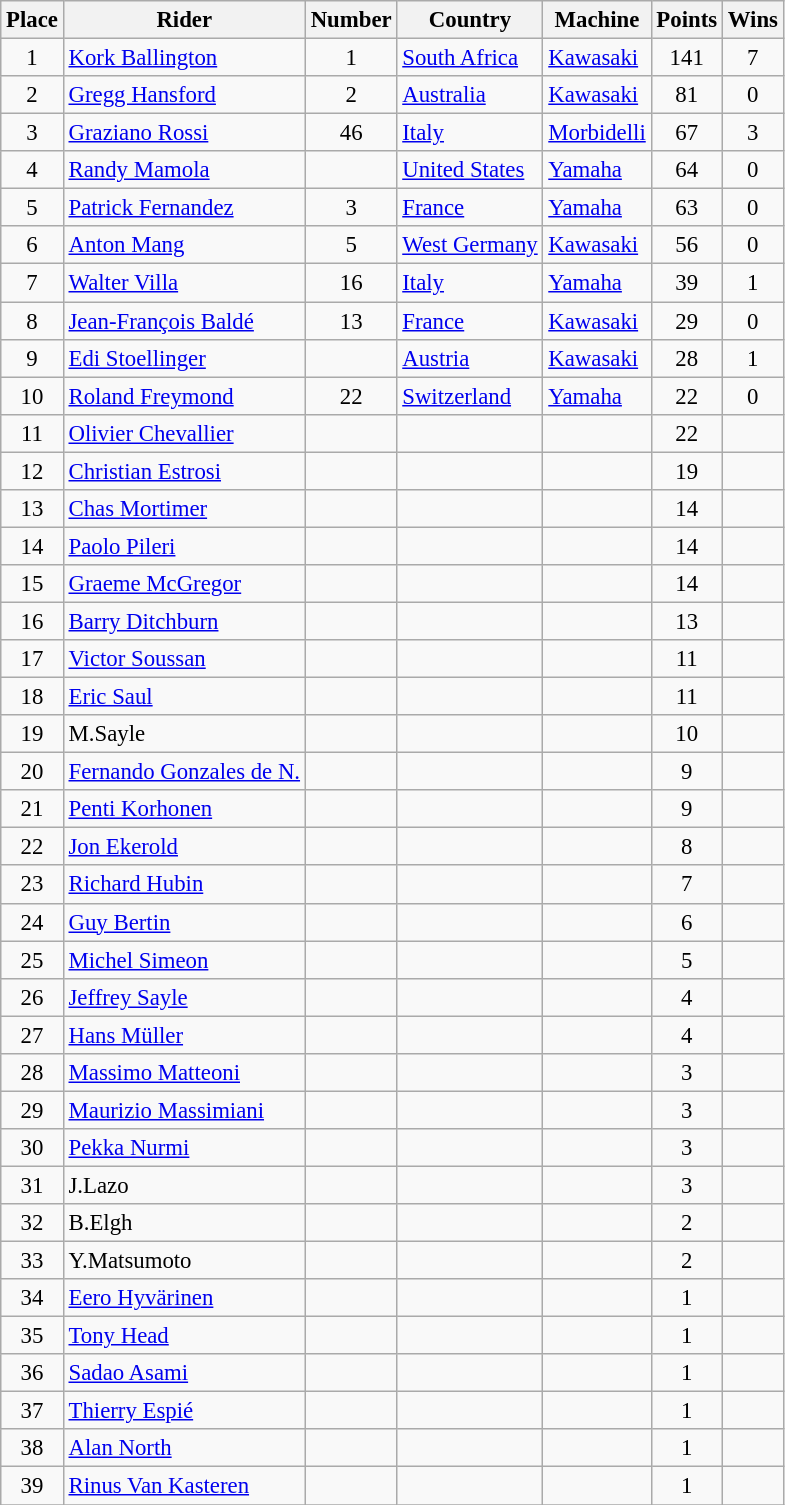<table class="wikitable" style="font-size: 95%;">
<tr>
<th>Place</th>
<th>Rider</th>
<th>Number</th>
<th>Country</th>
<th>Machine</th>
<th>Points</th>
<th>Wins</th>
</tr>
<tr>
<td align="center">1</td>
<td> <a href='#'>Kork Ballington</a></td>
<td align="center">1</td>
<td><a href='#'>South Africa</a></td>
<td><a href='#'>Kawasaki</a></td>
<td align="center">141</td>
<td align="center">7</td>
</tr>
<tr>
<td align="center">2</td>
<td> <a href='#'>Gregg Hansford</a></td>
<td align="center">2</td>
<td><a href='#'>Australia</a></td>
<td><a href='#'>Kawasaki</a></td>
<td align="center">81</td>
<td align="center">0</td>
</tr>
<tr>
<td align="center">3</td>
<td> <a href='#'>Graziano Rossi</a></td>
<td align="center">46</td>
<td><a href='#'>Italy</a></td>
<td><a href='#'>Morbidelli</a></td>
<td align="center">67</td>
<td align="center">3</td>
</tr>
<tr>
<td align="center">4</td>
<td> <a href='#'>Randy Mamola</a></td>
<td></td>
<td><a href='#'>United States</a></td>
<td><a href='#'>Yamaha</a></td>
<td align="center">64</td>
<td align="center">0</td>
</tr>
<tr>
<td align="center">5</td>
<td> <a href='#'>Patrick Fernandez</a></td>
<td align="center">3</td>
<td><a href='#'>France</a></td>
<td><a href='#'>Yamaha</a></td>
<td align="center">63</td>
<td align="center">0</td>
</tr>
<tr>
<td align="center">6</td>
<td> <a href='#'>Anton Mang</a></td>
<td align="center">5</td>
<td><a href='#'>West Germany</a></td>
<td><a href='#'>Kawasaki</a></td>
<td align="center">56</td>
<td align="center">0</td>
</tr>
<tr>
<td align="center">7</td>
<td> <a href='#'>Walter Villa</a></td>
<td align="center">16</td>
<td><a href='#'>Italy</a></td>
<td><a href='#'>Yamaha</a></td>
<td align="center">39</td>
<td align="center">1</td>
</tr>
<tr>
<td align="center">8</td>
<td> <a href='#'>Jean-François Baldé</a></td>
<td align="center">13</td>
<td><a href='#'>France</a></td>
<td><a href='#'>Kawasaki</a></td>
<td align="center">29</td>
<td align="center">0</td>
</tr>
<tr>
<td align="center">9</td>
<td> <a href='#'>Edi Stoellinger</a></td>
<td></td>
<td><a href='#'>Austria</a></td>
<td><a href='#'>Kawasaki</a></td>
<td align="center">28</td>
<td align="center">1</td>
</tr>
<tr>
<td align="center">10</td>
<td> <a href='#'>Roland Freymond</a></td>
<td align="center">22</td>
<td><a href='#'>Switzerland</a></td>
<td><a href='#'>Yamaha</a></td>
<td align="center">22</td>
<td align="center">0</td>
</tr>
<tr>
<td align="center">11</td>
<td><a href='#'>Olivier Chevallier</a></td>
<td align="center"></td>
<td></td>
<td></td>
<td align="center">22</td>
<td align="center"></td>
</tr>
<tr>
<td align="center">12</td>
<td><a href='#'>Christian Estrosi</a></td>
<td align="center"></td>
<td></td>
<td></td>
<td align="center">19</td>
<td align="center"></td>
</tr>
<tr>
<td align="center">13</td>
<td><a href='#'>Chas Mortimer</a></td>
<td align="center"></td>
<td></td>
<td></td>
<td align="center">14</td>
<td align="center"></td>
</tr>
<tr>
<td align="center">14</td>
<td><a href='#'>Paolo Pileri</a></td>
<td align="center"></td>
<td></td>
<td></td>
<td align="center">14</td>
<td align="center"></td>
</tr>
<tr>
<td align="center">15</td>
<td><a href='#'>Graeme McGregor</a></td>
<td align="center"></td>
<td></td>
<td></td>
<td align="center">14</td>
<td align="center"></td>
</tr>
<tr>
<td align="center">16</td>
<td><a href='#'>Barry Ditchburn</a></td>
<td align="center"></td>
<td></td>
<td></td>
<td align="center">13</td>
<td align="center"></td>
</tr>
<tr>
<td align="center">17</td>
<td><a href='#'>Victor Soussan</a></td>
<td align="center"></td>
<td></td>
<td></td>
<td align="center">11</td>
<td align="center"></td>
</tr>
<tr>
<td align="center">18</td>
<td><a href='#'>Eric Saul</a></td>
<td align="center"></td>
<td></td>
<td></td>
<td align="center">11</td>
<td align="center"></td>
</tr>
<tr>
<td align="center">19</td>
<td>M.Sayle</td>
<td align="center"></td>
<td></td>
<td></td>
<td align="center">10</td>
<td align="center"></td>
</tr>
<tr>
<td align="center">20</td>
<td><a href='#'>Fernando Gonzales de N.</a></td>
<td align="center"></td>
<td></td>
<td></td>
<td align="center">9</td>
<td align="center"></td>
</tr>
<tr>
<td align="center">21</td>
<td><a href='#'>Penti Korhonen</a></td>
<td align="center"></td>
<td></td>
<td></td>
<td align="center">9</td>
<td align="center"></td>
</tr>
<tr>
<td align="center">22</td>
<td><a href='#'>Jon Ekerold</a></td>
<td align="center"></td>
<td></td>
<td></td>
<td align="center">8</td>
<td align="center"></td>
</tr>
<tr>
<td align="center">23</td>
<td><a href='#'>Richard Hubin</a></td>
<td align="center"></td>
<td></td>
<td></td>
<td align="center">7</td>
<td align="center"></td>
</tr>
<tr>
<td align="center">24</td>
<td><a href='#'>Guy Bertin</a></td>
<td align="center"></td>
<td></td>
<td></td>
<td align="center">6</td>
<td align="center"></td>
</tr>
<tr>
<td align="center">25</td>
<td><a href='#'>Michel Simeon</a></td>
<td align="center"></td>
<td></td>
<td></td>
<td align="center">5</td>
<td align="center"></td>
</tr>
<tr>
<td align="center">26</td>
<td><a href='#'>Jeffrey Sayle</a></td>
<td align="center"></td>
<td></td>
<td></td>
<td align="center">4</td>
<td align="center"></td>
</tr>
<tr>
<td align="center">27</td>
<td><a href='#'>Hans Müller</a></td>
<td align="center"></td>
<td></td>
<td></td>
<td align="center">4</td>
<td align="center"></td>
</tr>
<tr>
<td align="center">28</td>
<td><a href='#'>Massimo Matteoni</a></td>
<td align="center"></td>
<td></td>
<td></td>
<td align="center">3</td>
<td align="center"></td>
</tr>
<tr>
<td align="center">29</td>
<td><a href='#'>Maurizio Massimiani</a></td>
<td align="center"></td>
<td></td>
<td></td>
<td align="center">3</td>
<td align="center"></td>
</tr>
<tr>
<td align="center">30</td>
<td><a href='#'>Pekka Nurmi</a></td>
<td align="center"></td>
<td></td>
<td></td>
<td align="center">3</td>
<td align="center"></td>
</tr>
<tr>
<td align="center">31</td>
<td>J.Lazo</td>
<td align="center"></td>
<td></td>
<td></td>
<td align="center">3</td>
<td align="center"></td>
</tr>
<tr>
<td align="center">32</td>
<td>B.Elgh</td>
<td align="center"></td>
<td></td>
<td></td>
<td align="center">2</td>
<td align="center"></td>
</tr>
<tr>
<td align="center">33</td>
<td>Y.Matsumoto</td>
<td align="center"></td>
<td></td>
<td></td>
<td align="center">2</td>
<td align="center"></td>
</tr>
<tr>
<td align="center">34</td>
<td><a href='#'>Eero Hyvärinen</a></td>
<td align="center"></td>
<td></td>
<td></td>
<td align="center">1</td>
<td align="center"></td>
</tr>
<tr>
<td align="center">35</td>
<td><a href='#'>Tony Head</a></td>
<td align="center"></td>
<td></td>
<td></td>
<td align="center">1</td>
<td align="center"></td>
</tr>
<tr>
<td align="center">36</td>
<td><a href='#'>Sadao Asami</a></td>
<td align="center"></td>
<td></td>
<td></td>
<td align="center">1</td>
<td align="center"></td>
</tr>
<tr>
<td align="center">37</td>
<td><a href='#'>Thierry Espié</a></td>
<td align="center"></td>
<td></td>
<td></td>
<td align="center">1</td>
<td align="center"></td>
</tr>
<tr>
<td align="center">38</td>
<td><a href='#'>Alan North</a></td>
<td align="center"></td>
<td></td>
<td></td>
<td align="center">1</td>
<td align="center"></td>
</tr>
<tr>
<td align="center">39</td>
<td><a href='#'>Rinus Van Kasteren</a></td>
<td align="center"></td>
<td></td>
<td></td>
<td align="center">1</td>
<td align="center"></td>
</tr>
<tr>
</tr>
</table>
